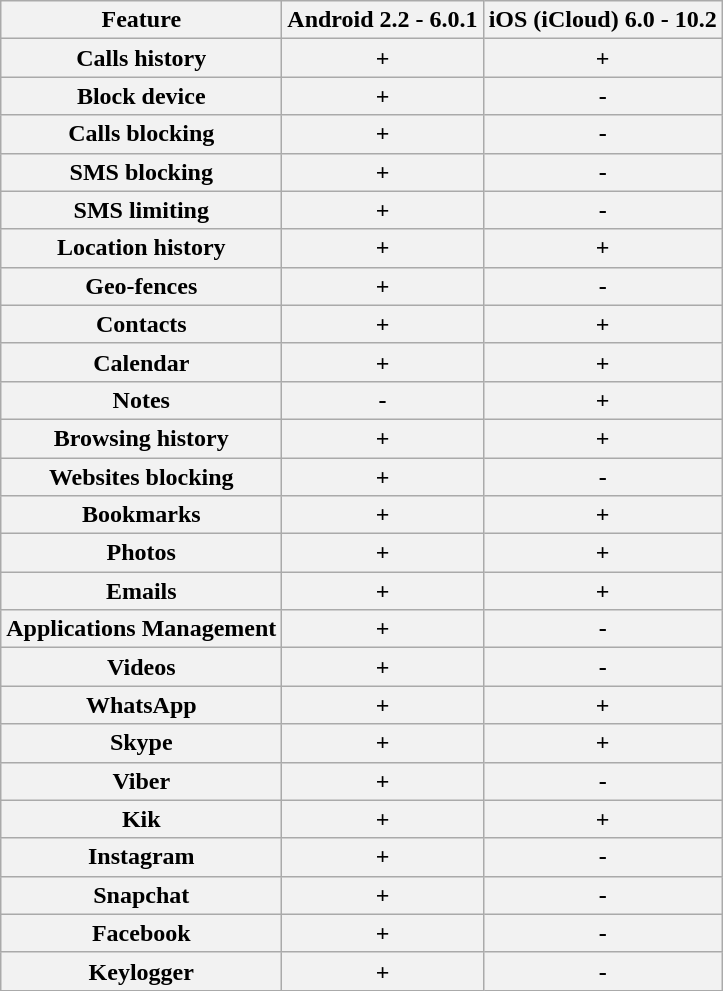<table class="wikitable">
<tr>
<th><strong>Feature</strong></th>
<th><strong>Android 2.2 - 6.0.1</strong></th>
<th><strong>iOS (iCloud) 6.0 - 10.2</strong></th>
</tr>
<tr>
<th>Calls history</th>
<th>+</th>
<th>+</th>
</tr>
<tr>
<th>Block device</th>
<th>+</th>
<th>-</th>
</tr>
<tr>
<th>Calls blocking</th>
<th>+</th>
<th>-</th>
</tr>
<tr>
<th>SMS blocking</th>
<th>+</th>
<th>-</th>
</tr>
<tr>
<th>SMS limiting</th>
<th>+</th>
<th>-</th>
</tr>
<tr>
<th>Location history</th>
<th>+</th>
<th>+</th>
</tr>
<tr>
<th>Geo-fences</th>
<th>+</th>
<th>-</th>
</tr>
<tr>
<th>Contacts</th>
<th>+</th>
<th>+</th>
</tr>
<tr>
<th>Calendar</th>
<th>+</th>
<th>+</th>
</tr>
<tr>
<th>Notes</th>
<th>-</th>
<th>+</th>
</tr>
<tr>
<th>Browsing history</th>
<th>+</th>
<th>+</th>
</tr>
<tr>
<th>Websites blocking</th>
<th>+</th>
<th>-</th>
</tr>
<tr>
<th>Bookmarks</th>
<th>+</th>
<th>+</th>
</tr>
<tr>
<th>Photos</th>
<th>+</th>
<th>+</th>
</tr>
<tr>
<th>Emails</th>
<th>+</th>
<th>+</th>
</tr>
<tr>
<th>Applications Management</th>
<th>+</th>
<th>-</th>
</tr>
<tr>
<th>Videos</th>
<th>+</th>
<th>-</th>
</tr>
<tr>
<th>WhatsApp</th>
<th>+</th>
<th>+</th>
</tr>
<tr>
<th>Skype</th>
<th>+</th>
<th>+</th>
</tr>
<tr>
<th>Viber</th>
<th>+</th>
<th>-</th>
</tr>
<tr>
<th>Kik</th>
<th>+</th>
<th>+</th>
</tr>
<tr>
<th>Instagram</th>
<th>+</th>
<th>-</th>
</tr>
<tr>
<th>Snapchat</th>
<th>+</th>
<th>-</th>
</tr>
<tr>
<th>Facebook</th>
<th>+</th>
<th>-</th>
</tr>
<tr>
<th>Keylogger</th>
<th>+</th>
<th>-</th>
</tr>
</table>
